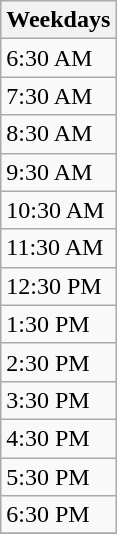<table class="wikitable">
<tr>
<th>Weekdays</th>
</tr>
<tr>
<td>6:30 AM</td>
</tr>
<tr>
<td>7:30 AM</td>
</tr>
<tr>
<td>8:30 AM</td>
</tr>
<tr>
<td>9:30 AM</td>
</tr>
<tr>
<td>10:30 AM</td>
</tr>
<tr>
<td>11:30 AM</td>
</tr>
<tr>
<td>12:30 PM</td>
</tr>
<tr>
<td>1:30 PM</td>
</tr>
<tr>
<td>2:30 PM</td>
</tr>
<tr>
<td>3:30 PM</td>
</tr>
<tr>
<td>4:30 PM</td>
</tr>
<tr>
<td>5:30 PM</td>
</tr>
<tr>
<td>6:30 PM</td>
</tr>
<tr>
</tr>
</table>
